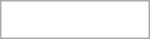<table style=" width: 100px; border: 1px solid #aaaaaa">
<tr>
<td style="background-color:white"> </td>
</tr>
</table>
